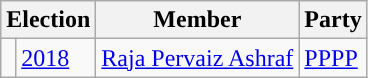<table class="wikitable">
<tr>
<th colspan="2">Election</th>
<th>Member</th>
<th>Party</th>
</tr>
<tr>
<td style="background-color: "></td>
<td><a href='#'>2018</a></td>
<td><a href='#'>Raja Pervaiz Ashraf</a></td>
<td><a href='#'>PPPP</a></td>
</tr>
</table>
